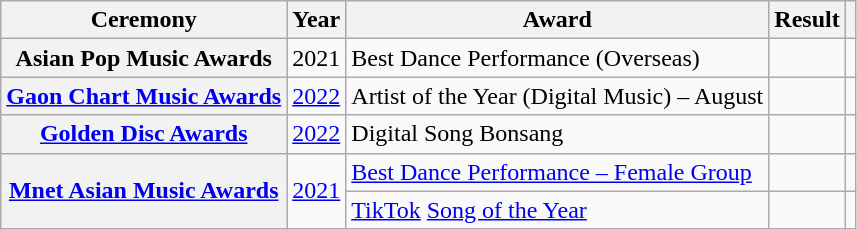<table class="wikitable sortable plainrowheaders">
<tr>
<th scope="col">Ceremony</th>
<th scope="col">Year</th>
<th scope="col">Award</th>
<th scope="col">Result</th>
<th scope="col" class="unsortable"></th>
</tr>
<tr>
<th scope="row">Asian Pop Music Awards</th>
<td style="text-align:center">2021</td>
<td>Best Dance Performance (Overseas)</td>
<td></td>
<td style="text-align:center"></td>
</tr>
<tr>
<th scope="row"><a href='#'>Gaon Chart Music Awards</a></th>
<td style="text-align:center"><a href='#'>2022</a></td>
<td>Artist of the Year (Digital Music) – August</td>
<td></td>
<td style="text-align:center"></td>
</tr>
<tr>
<th scope="row"><a href='#'>Golden Disc Awards</a></th>
<td style="text-align:center"><a href='#'>2022</a></td>
<td>Digital Song Bonsang</td>
<td></td>
<td style="text-align:center"></td>
</tr>
<tr>
<th scope="row" rowspan="2"><a href='#'>Mnet Asian Music Awards</a></th>
<td style="text-align:center" rowspan="2"><a href='#'>2021</a></td>
<td><a href='#'>Best Dance Performance – Female Group</a></td>
<td></td>
<td style="text-align:center"></td>
</tr>
<tr>
<td><a href='#'>TikTok</a> <a href='#'>Song of the Year</a></td>
<td></td>
<td style="text-align:center"></td>
</tr>
</table>
